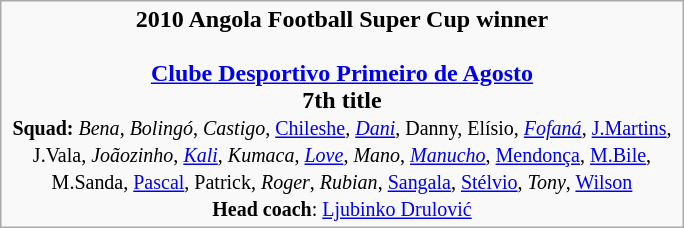<table class="wikitable" width=36% style="text-align:center; margin:auto">
<tr align=center>
<td><strong>2010 Angola Football Super Cup winner</strong><br><br><strong><a href='#'>Clube Desportivo Primeiro de Agosto</a></strong><br><strong>7th title</strong><br><small><strong>Squad:</strong> <em>Bena</em>, <em>Bolingó</em>, <em>Castigo</em>, <a href='#'>Chileshe</a>, <em><a href='#'>Dani</a></em>, Danny, Elísio, <em><a href='#'>Fofaná</a></em>, <a href='#'>J.Martins</a>, J.Vala, <em>Joãozinho</em>, <em><a href='#'>Kali</a></em>, <em>Kumaca</em>, <em><a href='#'>Love</a></em>, <em>Mano</em>, <em><a href='#'>Manucho</a></em>, <a href='#'>Mendonça</a>, <a href='#'>M.Bile</a>, M.Sanda, <a href='#'>Pascal</a>, Patrick, <em>Roger</em>, <em>Rubian</em>, <a href='#'>Sangala</a>, <a href='#'>Stélvio</a>, <em>Tony</em>, <a href='#'>Wilson</a> <br><strong>Head coach</strong>: <a href='#'>Ljubinko Drulović</a></small></td>
</tr>
</table>
